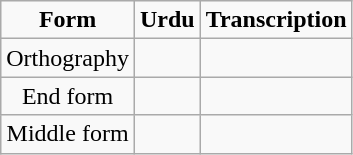<table class="wikitable" style=text-align:center>
<tr>
<td><strong>Form</strong></td>
<td><strong>Urdu</strong></td>
<td><strong>Transcription</strong></td>
</tr>
<tr>
<td>Orthography</td>
<td style="font-size: 150%"></td>
<td></td>
</tr>
<tr>
<td>End form</td>
<td style="font-size: 150%"></td>
<td></td>
</tr>
<tr>
<td>Middle form</td>
<td style="font-size: 150%"></td>
<td></td>
</tr>
</table>
